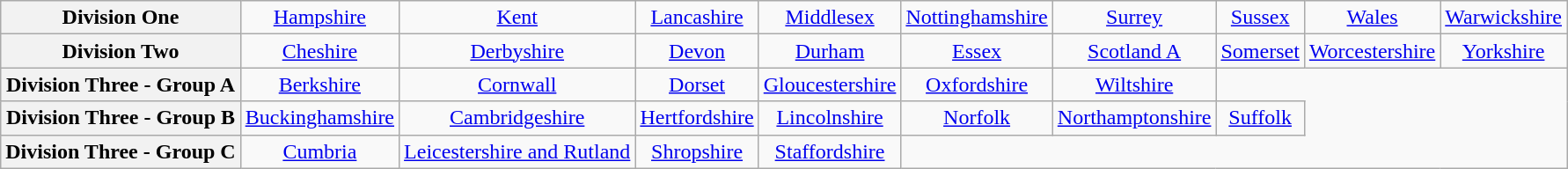<table class="wikitable" style="text-align: center" style="font-size: 95%; border: 1px #aaaaaa solid; border-collapse: collapse; clear:center;">
<tr>
<th>Division One</th>
<td><a href='#'>Hampshire</a></td>
<td><a href='#'>Kent</a></td>
<td><a href='#'>Lancashire</a></td>
<td><a href='#'>Middlesex</a></td>
<td><a href='#'>Nottinghamshire</a></td>
<td><a href='#'>Surrey</a></td>
<td><a href='#'>Sussex</a></td>
<td><a href='#'>Wales</a></td>
<td><a href='#'>Warwickshire</a></td>
</tr>
<tr>
<th>Division Two</th>
<td><a href='#'>Cheshire</a></td>
<td><a href='#'>Derbyshire</a></td>
<td><a href='#'>Devon</a></td>
<td><a href='#'>Durham</a></td>
<td><a href='#'>Essex</a></td>
<td><a href='#'>Scotland A</a></td>
<td><a href='#'>Somerset</a></td>
<td><a href='#'>Worcestershire</a></td>
<td><a href='#'>Yorkshire</a></td>
</tr>
<tr>
<th>Division Three - Group A</th>
<td><a href='#'>Berkshire</a></td>
<td><a href='#'>Cornwall</a></td>
<td><a href='#'>Dorset</a></td>
<td><a href='#'>Gloucestershire</a></td>
<td><a href='#'>Oxfordshire</a></td>
<td><a href='#'>Wiltshire</a></td>
</tr>
<tr>
<th>Division Three - Group B</th>
<td><a href='#'>Buckinghamshire</a></td>
<td><a href='#'>Cambridgeshire</a></td>
<td><a href='#'>Hertfordshire</a></td>
<td><a href='#'>Lincolnshire</a></td>
<td><a href='#'>Norfolk</a></td>
<td><a href='#'>Northamptonshire</a></td>
<td><a href='#'>Suffolk</a></td>
</tr>
<tr>
<th>Division Three - Group C</th>
<td><a href='#'>Cumbria</a></td>
<td><a href='#'>Leicestershire and Rutland</a></td>
<td><a href='#'>Shropshire</a></td>
<td><a href='#'>Staffordshire</a></td>
</tr>
</table>
